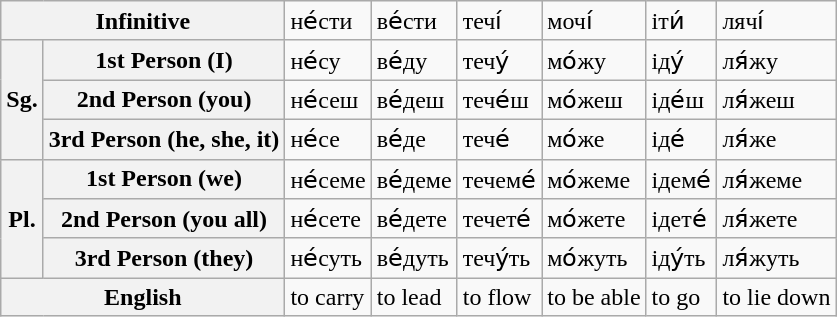<table class=wikitable>
<tr>
<th colspan="2">Infinitive</th>
<td>не́сти</td>
<td>ве́сти</td>
<td>течі́</td>
<td>мочі́</td>
<td>іти́</td>
<td>лячі́</td>
</tr>
<tr>
<th rowspan="3">Sg.</th>
<th>1st Person (I)</th>
<td>не́су</td>
<td>ве́ду</td>
<td>течу́</td>
<td>мо́жу</td>
<td>іду́</td>
<td>ля́жу</td>
</tr>
<tr>
<th>2nd Person (you)</th>
<td>не́сеш</td>
<td>ве́деш</td>
<td>тече́ш</td>
<td>мо́жеш</td>
<td>іде́ш</td>
<td>ля́жеш</td>
</tr>
<tr>
<th>3rd Person (he, she, it)</th>
<td>не́се</td>
<td>ве́де</td>
<td>тече́</td>
<td>мо́же</td>
<td>іде́</td>
<td>ля́же</td>
</tr>
<tr>
<th rowspan="3">Pl.</th>
<th>1st Person (we)</th>
<td>не́семе</td>
<td>ве́деме</td>
<td>течеме́</td>
<td>мо́жеме</td>
<td>ідеме́</td>
<td>ля́жеме</td>
</tr>
<tr>
<th>2nd Person (you all)</th>
<td>не́сете</td>
<td>ве́дете</td>
<td>течете́</td>
<td>мо́жете</td>
<td>ідете́</td>
<td>ля́жете</td>
</tr>
<tr>
<th>3rd Person (they)</th>
<td>не́суть</td>
<td>ве́дуть</td>
<td>течу́ть</td>
<td>мо́жуть</td>
<td>іду́ть</td>
<td>ля́жуть</td>
</tr>
<tr>
<th colspan="2">English</th>
<td>to carry</td>
<td>to lead</td>
<td>to flow</td>
<td>to be able</td>
<td>to go</td>
<td>to lie down</td>
</tr>
</table>
